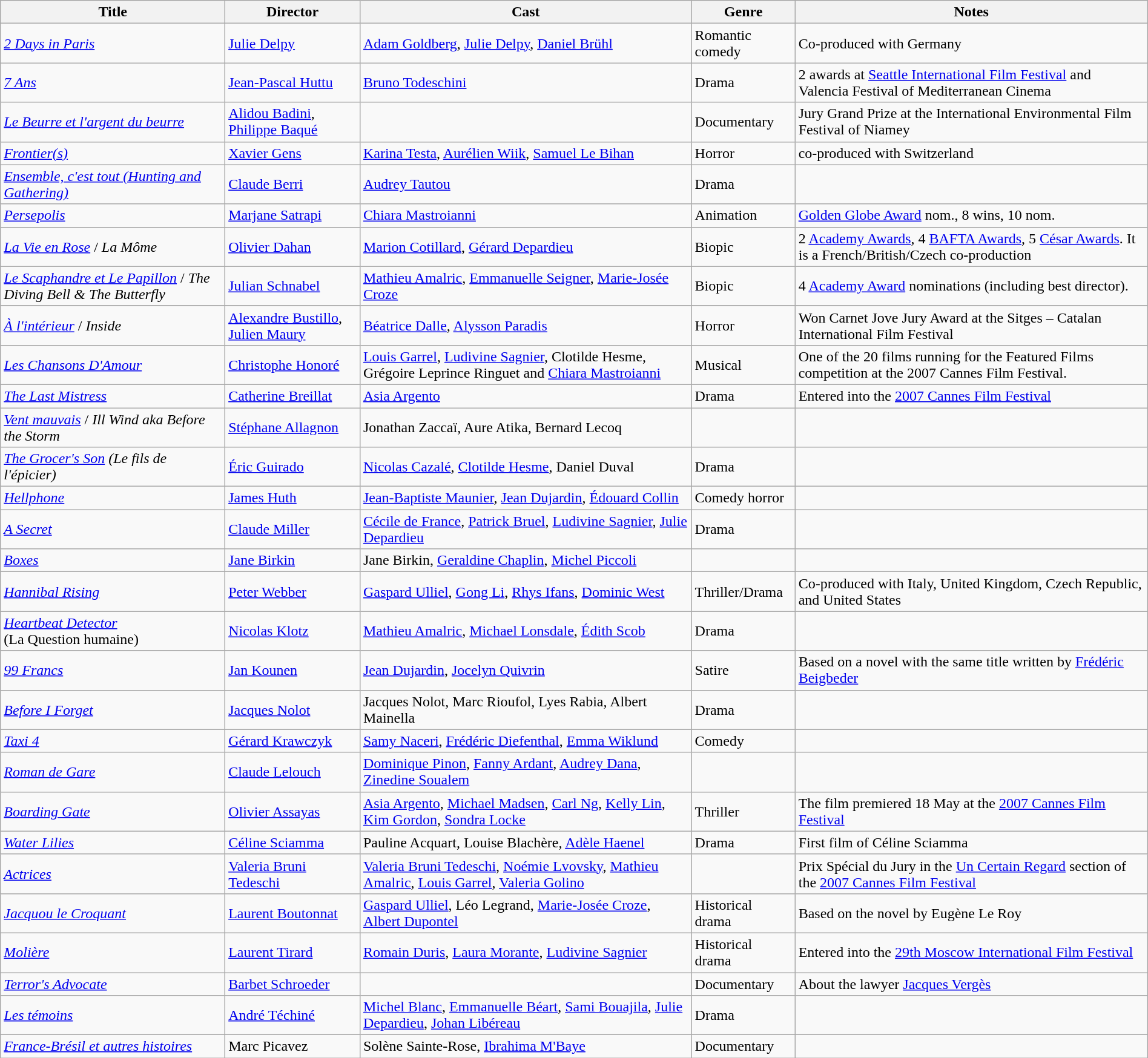<table class="wikitable sortable" width="100%">
<tr>
<th>Title</th>
<th>Director</th>
<th>Cast</th>
<th>Genre</th>
<th>Notes</th>
</tr>
<tr>
<td><em><a href='#'>2 Days in Paris</a></em></td>
<td><a href='#'>Julie Delpy</a></td>
<td><a href='#'>Adam Goldberg</a>, <a href='#'>Julie Delpy</a>, <a href='#'>Daniel Brühl</a></td>
<td>Romantic comedy</td>
<td>Co-produced with Germany</td>
</tr>
<tr>
<td><em><a href='#'>7 Ans</a></em></td>
<td><a href='#'>Jean-Pascal Huttu</a></td>
<td><a href='#'>Bruno Todeschini</a></td>
<td>Drama</td>
<td>2 awards at <a href='#'>Seattle International Film Festival</a> and Valencia Festival of Mediterranean Cinema</td>
</tr>
<tr>
<td><em><a href='#'>Le Beurre et l'argent du beurre</a></em></td>
<td><a href='#'>Alidou Badini</a>, <a href='#'>Philippe Baqué</a></td>
<td></td>
<td>Documentary</td>
<td>Jury Grand Prize at the International Environmental Film Festival of Niamey</td>
</tr>
<tr>
<td><em><a href='#'>Frontier(s)</a></em></td>
<td><a href='#'>Xavier Gens</a></td>
<td><a href='#'>Karina Testa</a>, <a href='#'>Aurélien Wiik</a>, <a href='#'>Samuel Le Bihan</a></td>
<td>Horror</td>
<td>co-produced with Switzerland</td>
</tr>
<tr>
<td><em><a href='#'>Ensemble, c'est tout (Hunting and Gathering)</a></em></td>
<td><a href='#'>Claude Berri</a></td>
<td><a href='#'>Audrey Tautou</a></td>
<td>Drama</td>
<td></td>
</tr>
<tr>
<td><em><a href='#'>Persepolis</a></em></td>
<td><a href='#'>Marjane Satrapi</a></td>
<td><a href='#'>Chiara Mastroianni</a></td>
<td>Animation</td>
<td><a href='#'>Golden Globe Award</a> nom., 8 wins, 10 nom.</td>
</tr>
<tr>
<td><em><a href='#'>La Vie en Rose</a></em> / <em>La Môme</em></td>
<td><a href='#'>Olivier Dahan</a></td>
<td><a href='#'>Marion Cotillard</a>, <a href='#'>Gérard Depardieu</a></td>
<td>Biopic</td>
<td>2 <a href='#'>Academy Awards</a>, 4 <a href='#'>BAFTA Awards</a>, 5 <a href='#'>César Awards</a>. It is a French/British/Czech co-production</td>
</tr>
<tr>
<td><em><a href='#'>Le Scaphandre et Le Papillon</a></em> / <em>The Diving Bell & The Butterfly</em></td>
<td><a href='#'>Julian Schnabel</a></td>
<td><a href='#'>Mathieu Amalric</a>, <a href='#'>Emmanuelle Seigner</a>, <a href='#'>Marie-Josée Croze</a></td>
<td>Biopic</td>
<td>4 <a href='#'>Academy Award</a> nominations (including best director).</td>
</tr>
<tr>
<td><em><a href='#'>À l'intérieur</a></em> / <em>Inside</em></td>
<td><a href='#'>Alexandre Bustillo</a>, <a href='#'>Julien Maury</a></td>
<td><a href='#'>Béatrice Dalle</a>, <a href='#'>Alysson Paradis</a></td>
<td>Horror</td>
<td>Won Carnet Jove Jury Award at the Sitges – Catalan International Film Festival</td>
</tr>
<tr>
<td><em><a href='#'>Les Chansons D'Amour</a></em></td>
<td><a href='#'>Christophe Honoré</a></td>
<td><a href='#'>Louis Garrel</a>, <a href='#'>Ludivine Sagnier</a>, Clotilde Hesme, Grégoire Leprince Ringuet and <a href='#'>Chiara Mastroianni</a></td>
<td>Musical</td>
<td>One of the 20 films running for the Featured Films competition at the 2007 Cannes Film Festival.</td>
</tr>
<tr>
<td><em><a href='#'>The Last Mistress</a></em></td>
<td><a href='#'>Catherine Breillat</a></td>
<td><a href='#'>Asia Argento</a></td>
<td>Drama</td>
<td>Entered into the <a href='#'>2007 Cannes Film Festival</a></td>
</tr>
<tr>
<td><em><a href='#'>Vent mauvais</a></em> / <em>Ill Wind aka Before the Storm</em></td>
<td><a href='#'>Stéphane Allagnon</a></td>
<td>Jonathan Zaccaï, Aure Atika, Bernard Lecoq</td>
<td></td>
<td></td>
</tr>
<tr>
<td><em><a href='#'>The Grocer's Son</a> (Le fils de l'épicier)</em></td>
<td><a href='#'>Éric Guirado</a></td>
<td><a href='#'>Nicolas Cazalé</a>, <a href='#'>Clotilde Hesme</a>, Daniel Duval</td>
<td>Drama</td>
<td></td>
</tr>
<tr>
<td><em><a href='#'>Hellphone</a></em></td>
<td><a href='#'>James Huth</a></td>
<td><a href='#'>Jean-Baptiste Maunier</a>, <a href='#'>Jean Dujardin</a>, <a href='#'>Édouard Collin</a></td>
<td>Comedy horror</td>
<td></td>
</tr>
<tr>
<td><em><a href='#'>A Secret</a></em></td>
<td><a href='#'>Claude Miller</a></td>
<td><a href='#'>Cécile de France</a>, <a href='#'>Patrick Bruel</a>, <a href='#'>Ludivine Sagnier</a>, <a href='#'>Julie Depardieu</a></td>
<td>Drama</td>
<td></td>
</tr>
<tr>
<td><em><a href='#'>Boxes</a></em></td>
<td><a href='#'>Jane Birkin</a></td>
<td>Jane Birkin, <a href='#'>Geraldine Chaplin</a>, <a href='#'>Michel Piccoli</a></td>
<td></td>
<td></td>
</tr>
<tr>
<td><em><a href='#'>Hannibal Rising</a></em></td>
<td><a href='#'>Peter Webber</a></td>
<td><a href='#'>Gaspard Ulliel</a>, <a href='#'>Gong Li</a>, <a href='#'>Rhys Ifans</a>, <a href='#'>Dominic West</a></td>
<td>Thriller/Drama</td>
<td>Co-produced with Italy, United Kingdom, Czech Republic, and United States</td>
</tr>
<tr>
<td><em><a href='#'>Heartbeat Detector</a></em> <br> (La Question humaine)</td>
<td><a href='#'>Nicolas Klotz</a></td>
<td><a href='#'>Mathieu Amalric</a>, <a href='#'>Michael Lonsdale</a>, <a href='#'>Édith Scob</a></td>
<td>Drama</td>
<td></td>
</tr>
<tr>
<td><em><a href='#'>99 Francs</a></em></td>
<td><a href='#'>Jan Kounen</a></td>
<td><a href='#'>Jean Dujardin</a>, <a href='#'>Jocelyn Quivrin</a></td>
<td>Satire</td>
<td>Based on a novel with the same title written by <a href='#'>Frédéric Beigbeder</a></td>
</tr>
<tr>
<td><em><a href='#'>Before I Forget</a></em></td>
<td><a href='#'>Jacques Nolot</a></td>
<td>Jacques Nolot, Marc Rioufol, Lyes Rabia, Albert Mainella</td>
<td>Drama</td>
<td></td>
</tr>
<tr>
<td><em><a href='#'>Taxi 4</a></em></td>
<td><a href='#'>Gérard Krawczyk</a></td>
<td><a href='#'>Samy Naceri</a>, <a href='#'>Frédéric Diefenthal</a>, <a href='#'>Emma Wiklund</a></td>
<td>Comedy</td>
<td></td>
</tr>
<tr>
<td><em><a href='#'>Roman de Gare</a></em></td>
<td><a href='#'>Claude Lelouch</a></td>
<td><a href='#'>Dominique Pinon</a>, <a href='#'>Fanny Ardant</a>, <a href='#'>Audrey Dana</a>, <a href='#'>Zinedine Soualem</a></td>
<td></td>
<td></td>
</tr>
<tr>
<td><em><a href='#'>Boarding Gate</a></em></td>
<td><a href='#'>Olivier Assayas</a></td>
<td><a href='#'>Asia Argento</a>, <a href='#'>Michael Madsen</a>, <a href='#'>Carl Ng</a>, <a href='#'>Kelly Lin</a>, <a href='#'>Kim Gordon</a>, <a href='#'>Sondra Locke</a></td>
<td>Thriller</td>
<td>The film premiered 18 May at the <a href='#'>2007 Cannes Film Festival</a></td>
</tr>
<tr>
<td><em><a href='#'>Water Lilies</a></em></td>
<td><a href='#'>Céline Sciamma</a></td>
<td>Pauline Acquart, Louise Blachère, <a href='#'>Adèle Haenel</a></td>
<td>Drama</td>
<td>First film of Céline Sciamma</td>
</tr>
<tr>
<td><em><a href='#'>Actrices</a></em></td>
<td><a href='#'>Valeria Bruni Tedeschi</a></td>
<td><a href='#'>Valeria Bruni Tedeschi</a>, <a href='#'>Noémie Lvovsky</a>, <a href='#'>Mathieu Amalric</a>, <a href='#'>Louis Garrel</a>, <a href='#'>Valeria Golino</a></td>
<td></td>
<td>Prix Spécial du Jury in the <a href='#'>Un Certain Regard</a> section of the <a href='#'>2007 Cannes Film Festival</a></td>
</tr>
<tr>
<td><em><a href='#'>Jacquou le Croquant</a></em></td>
<td><a href='#'>Laurent Boutonnat</a></td>
<td><a href='#'>Gaspard Ulliel</a>, Léo Legrand, <a href='#'>Marie-Josée Croze</a>, <a href='#'>Albert Dupontel</a></td>
<td>Historical drama</td>
<td>Based on the novel by Eugène Le Roy</td>
</tr>
<tr>
<td><em><a href='#'>Molière</a></em></td>
<td><a href='#'>Laurent Tirard</a></td>
<td><a href='#'>Romain Duris</a>, <a href='#'>Laura Morante</a>, <a href='#'>Ludivine Sagnier</a></td>
<td>Historical drama</td>
<td>Entered into the <a href='#'>29th Moscow International Film Festival</a></td>
</tr>
<tr>
<td><em><a href='#'>Terror's Advocate</a></em></td>
<td><a href='#'>Barbet Schroeder</a></td>
<td></td>
<td>Documentary</td>
<td>About the lawyer <a href='#'>Jacques Vergès</a></td>
</tr>
<tr>
<td><em><a href='#'>Les témoins</a></em></td>
<td><a href='#'>André Téchiné</a></td>
<td><a href='#'>Michel Blanc</a>, <a href='#'>Emmanuelle Béart</a>, <a href='#'>Sami Bouajila</a>, <a href='#'>Julie Depardieu</a>, <a href='#'>Johan Libéreau</a></td>
<td>Drama</td>
<td><br></td>
</tr>
<tr>
<td><em><a href='#'>France-Brésil et autres histoires</a></em></td>
<td>Marc Picavez</td>
<td>Solène Sainte-Rose, <a href='#'>Ibrahima M'Baye</a></td>
<td>Documentary</td>
<td></td>
</tr>
</table>
